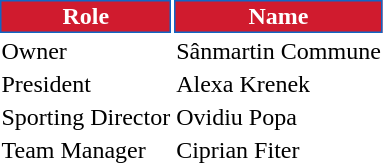<table class="toccolours">
<tr>
<th style="background:#d01b2e;color:#FFFFFF;border:1px solid #1066c5;">Role</th>
<th style="background:#d01b2e;color:#FFFFFF;border:1px solid #1066c5;">Name</th>
</tr>
<tr>
<td>Owner</td>
<td> Sânmartin Commune</td>
</tr>
<tr>
<td>President</td>
<td> Alexa Krenek</td>
</tr>
<tr>
<td>Sporting Director</td>
<td> Ovidiu Popa</td>
</tr>
<tr>
<td>Team Manager</td>
<td> Ciprian Fiter</td>
</tr>
</table>
